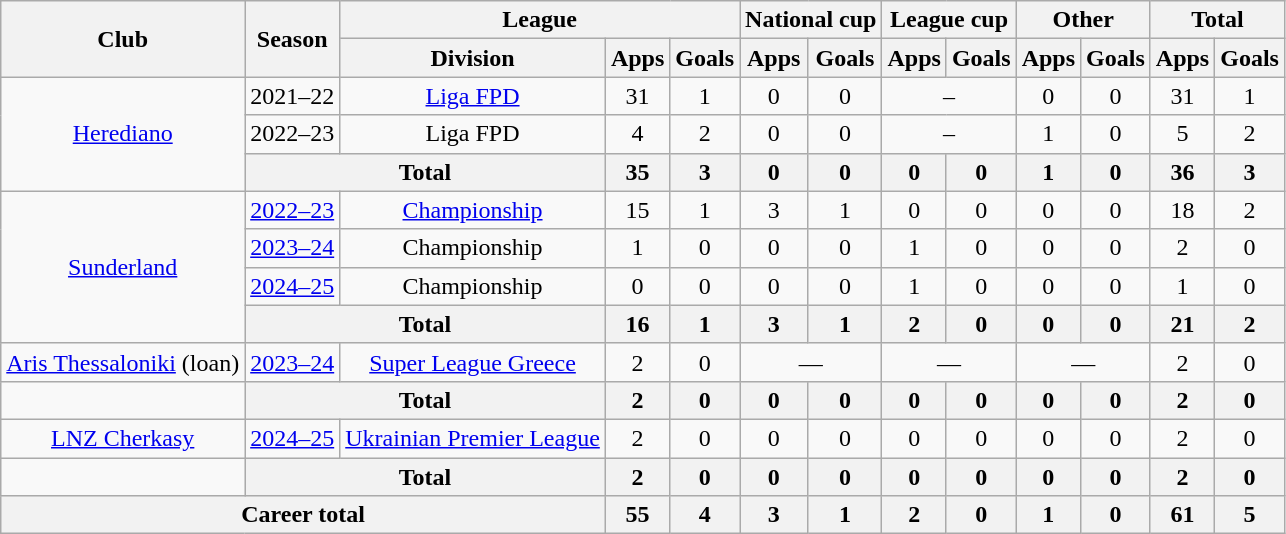<table class="wikitable" style="text-align:center">
<tr>
<th rowspan="2">Club</th>
<th rowspan="2">Season</th>
<th colspan="3">League</th>
<th colspan="2">National cup</th>
<th colspan="2">League cup</th>
<th colspan="2">Other</th>
<th colspan="2">Total</th>
</tr>
<tr>
<th>Division</th>
<th>Apps</th>
<th>Goals</th>
<th>Apps</th>
<th>Goals</th>
<th>Apps</th>
<th>Goals</th>
<th>Apps</th>
<th>Goals</th>
<th>Apps</th>
<th>Goals</th>
</tr>
<tr>
<td rowspan="3"><a href='#'>Herediano</a></td>
<td>2021–22</td>
<td><a href='#'>Liga FPD</a></td>
<td>31</td>
<td>1</td>
<td>0</td>
<td>0</td>
<td colspan="2">–</td>
<td>0</td>
<td>0</td>
<td>31</td>
<td>1</td>
</tr>
<tr>
<td>2022–23</td>
<td>Liga FPD</td>
<td>4</td>
<td>2</td>
<td>0</td>
<td>0</td>
<td colspan="2">–</td>
<td>1</td>
<td>0</td>
<td>5</td>
<td>2</td>
</tr>
<tr>
<th colspan="2">Total</th>
<th>35</th>
<th>3</th>
<th>0</th>
<th>0</th>
<th>0</th>
<th>0</th>
<th>1</th>
<th>0</th>
<th>36</th>
<th>3</th>
</tr>
<tr>
<td rowspan="4"><a href='#'>Sunderland</a></td>
<td><a href='#'>2022–23</a></td>
<td><a href='#'>Championship</a></td>
<td>15</td>
<td>1</td>
<td>3</td>
<td>1</td>
<td>0</td>
<td>0</td>
<td>0</td>
<td>0</td>
<td>18</td>
<td>2</td>
</tr>
<tr>
<td><a href='#'>2023–24</a></td>
<td>Championship</td>
<td>1</td>
<td>0</td>
<td>0</td>
<td>0</td>
<td>1</td>
<td>0</td>
<td>0</td>
<td>0</td>
<td>2</td>
<td>0</td>
</tr>
<tr>
<td><a href='#'>2024–25</a></td>
<td>Championship</td>
<td>0</td>
<td>0</td>
<td>0</td>
<td>0</td>
<td>1</td>
<td>0</td>
<td>0</td>
<td>0</td>
<td>1</td>
<td>0</td>
</tr>
<tr>
<th colspan="2">Total</th>
<th>16</th>
<th>1</th>
<th>3</th>
<th>1</th>
<th>2</th>
<th>0</th>
<th>0</th>
<th>0</th>
<th>21</th>
<th>2</th>
</tr>
<tr>
<td><a href='#'>Aris Thessaloniki</a> (loan)</td>
<td><a href='#'>2023–24</a></td>
<td><a href='#'>Super League Greece</a></td>
<td>2</td>
<td>0</td>
<td colspan="2">—</td>
<td colspan="2">—</td>
<td colspan="2">—</td>
<td>2</td>
<td>0</td>
</tr>
<tr>
<td></td>
<th colspan="2">Total</th>
<th>2</th>
<th>0</th>
<th>0</th>
<th>0</th>
<th>0</th>
<th>0</th>
<th>0</th>
<th>0</th>
<th>2</th>
<th>0</th>
</tr>
<tr>
<td><a href='#'>LNZ Cherkasy</a></td>
<td><a href='#'>2024–25</a></td>
<td><a href='#'>Ukrainian Premier League</a></td>
<td>2</td>
<td>0</td>
<td>0</td>
<td>0</td>
<td>0</td>
<td>0</td>
<td>0</td>
<td>0</td>
<td>2</td>
<td>0</td>
</tr>
<tr>
<td></td>
<th colspan="2">Total</th>
<th>2</th>
<th>0</th>
<th>0</th>
<th>0</th>
<th>0</th>
<th>0</th>
<th>0</th>
<th>0</th>
<th>2</th>
<th>0</th>
</tr>
<tr>
<th colspan="3">Career total</th>
<th>55</th>
<th>4</th>
<th>3</th>
<th>1</th>
<th>2</th>
<th>0</th>
<th>1</th>
<th>0</th>
<th>61</th>
<th>5</th>
</tr>
</table>
